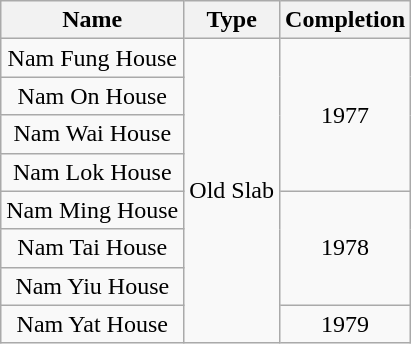<table class="wikitable" style="text-align: center">
<tr>
<th>Name</th>
<th>Type</th>
<th>Completion</th>
</tr>
<tr>
<td>Nam Fung House</td>
<td rowspan="8">Old Slab</td>
<td rowspan="4">1977</td>
</tr>
<tr>
<td>Nam On House</td>
</tr>
<tr>
<td>Nam Wai House</td>
</tr>
<tr>
<td>Nam Lok House</td>
</tr>
<tr>
<td>Nam Ming House</td>
<td rowspan="3">1978</td>
</tr>
<tr>
<td>Nam Tai House</td>
</tr>
<tr>
<td>Nam Yiu House</td>
</tr>
<tr>
<td>Nam Yat House</td>
<td>1979</td>
</tr>
</table>
